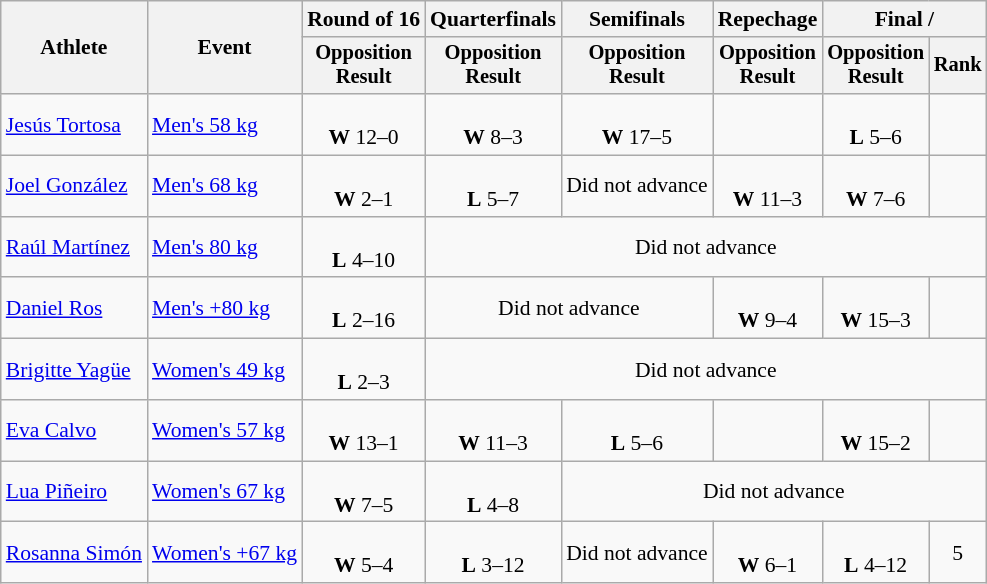<table class="wikitable" style="font-size:90%">
<tr>
<th rowspan="2">Athlete</th>
<th rowspan="2">Event</th>
<th>Round of 16</th>
<th>Quarterfinals</th>
<th>Semifinals</th>
<th>Repechage</th>
<th colspan=2>Final / </th>
</tr>
<tr style="font-size:95%">
<th>Opposition<br>Result</th>
<th>Opposition<br>Result</th>
<th>Opposition<br>Result</th>
<th>Opposition<br>Result</th>
<th>Opposition<br>Result</th>
<th>Rank</th>
</tr>
<tr align=center>
<td align=left><a href='#'>Jesús Tortosa</a></td>
<td align=left><a href='#'>Men's 58 kg</a></td>
<td><br><strong>W</strong> 12–0</td>
<td><br><strong>W</strong> 8–3</td>
<td><br><strong>W</strong> 17–5</td>
<td></td>
<td><br><strong>L</strong> 5–6</td>
<td></td>
</tr>
<tr align=center>
<td align=left><a href='#'>Joel González</a></td>
<td align=left><a href='#'>Men's 68 kg</a></td>
<td><br><strong>W</strong> 2–1</td>
<td><br><strong>L</strong> 5–7</td>
<td>Did not advance</td>
<td><br><strong>W</strong> 11–3</td>
<td><br><strong>W</strong> 7–6</td>
<td></td>
</tr>
<tr align=center>
<td align=left><a href='#'>Raúl Martínez</a></td>
<td align=left><a href='#'>Men's 80 kg</a></td>
<td><br><strong>L</strong> 4–10</td>
<td colspan=5>Did not advance</td>
</tr>
<tr align=center>
<td align=left><a href='#'>Daniel Ros</a></td>
<td align=left><a href='#'>Men's +80 kg</a></td>
<td><br><strong>L</strong> 2–16</td>
<td colspan=2>Did not advance</td>
<td><br><strong>W</strong> 9–4</td>
<td><br><strong>W</strong> 15–3</td>
<td></td>
</tr>
<tr align=center>
<td align=left><a href='#'>Brigitte Yagüe</a></td>
<td align=left><a href='#'>Women's 49 kg</a></td>
<td><br><strong>L</strong> 2–3</td>
<td colspan=5>Did not advance</td>
</tr>
<tr align=center>
<td align=left><a href='#'>Eva Calvo</a></td>
<td align=left><a href='#'>Women's 57 kg</a></td>
<td><br><strong>W</strong> 13–1</td>
<td><br><strong>W</strong> 11–3</td>
<td><br><strong>L</strong> 5–6</td>
<td></td>
<td><br><strong>W</strong> 15–2</td>
<td></td>
</tr>
<tr align=center>
<td align=left><a href='#'>Lua Piñeiro</a></td>
<td align=left><a href='#'>Women's 67 kg</a></td>
<td><br><strong>W</strong> 7–5</td>
<td><br><strong>L</strong> 4–8</td>
<td colspan=4>Did not advance</td>
</tr>
<tr align=center>
<td align=left><a href='#'>Rosanna Simón</a></td>
<td align=left><a href='#'>Women's +67 kg</a></td>
<td><br><strong>W</strong> 5–4</td>
<td><br><strong>L</strong> 3–12</td>
<td>Did not advance</td>
<td><br><strong>W</strong> 6–1</td>
<td><br><strong>L</strong> 4–12</td>
<td>5</td>
</tr>
</table>
